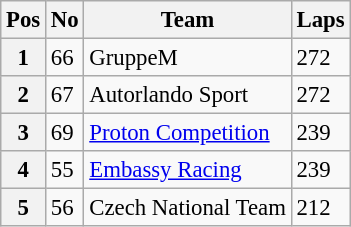<table class="wikitable" style="font-size: 95%;">
<tr>
<th>Pos</th>
<th>No</th>
<th>Team</th>
<th>Laps</th>
</tr>
<tr>
<th>1</th>
<td>66</td>
<td> GruppeM</td>
<td>272</td>
</tr>
<tr>
<th>2</th>
<td>67</td>
<td> Autorlando Sport</td>
<td>272</td>
</tr>
<tr>
<th>3</th>
<td>69</td>
<td> <a href='#'>Proton Competition</a></td>
<td>239</td>
</tr>
<tr>
<th>4</th>
<td>55</td>
<td> <a href='#'>Embassy Racing</a></td>
<td>239</td>
</tr>
<tr>
<th>5</th>
<td>56</td>
<td> Czech National Team</td>
<td>212</td>
</tr>
</table>
